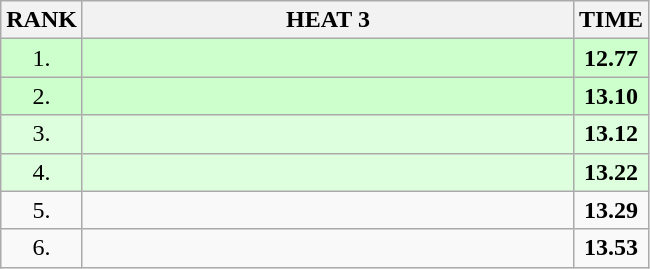<table class=wikitable>
<tr>
<th>RANK</th>
<th align="left" style="width: 20em">HEAT 3</th>
<th>TIME</th>
</tr>
<tr style="background:#ccffcc;">
<td align="center">1.</td>
<td></td>
<td align="center"><strong>12.77</strong></td>
</tr>
<tr style="background:#ccffcc;">
<td align="center">2.</td>
<td></td>
<td align="center"><strong>13.10</strong></td>
</tr>
<tr style="background:#ddffdd;">
<td align="center">3.</td>
<td></td>
<td align="center"><strong>13.12</strong></td>
</tr>
<tr style="background:#ddffdd;">
<td align="center">4.</td>
<td></td>
<td align="center"><strong>13.22</strong></td>
</tr>
<tr>
<td align="center">5.</td>
<td></td>
<td align="center"><strong>13.29</strong></td>
</tr>
<tr>
<td align="center">6.</td>
<td></td>
<td align="center"><strong>13.53</strong></td>
</tr>
</table>
